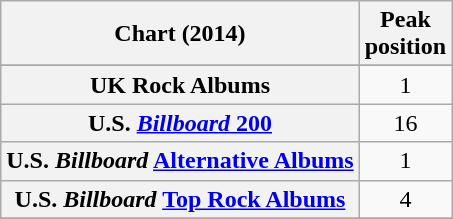<table class="wikitable sortable plainrowheaders">
<tr>
<th scope="col">Chart (2014)</th>
<th scope="col">Peak<br>position</th>
</tr>
<tr>
</tr>
<tr>
</tr>
<tr>
</tr>
<tr>
</tr>
<tr>
</tr>
<tr>
<th scope="row">UK Rock Albums</th>
<td style="text-align:center;">1</td>
</tr>
<tr>
<th scope="row">U.S. <a href='#'><em>Billboard</em> 200</a></th>
<td style="text-align:center;">16</td>
</tr>
<tr>
<th scope="row">U.S. <em>Billboard</em> <a href='#'>Alternative Albums</a></th>
<td style="text-align:center;">1</td>
</tr>
<tr>
<th scope="row">U.S. <em>Billboard</em> <a href='#'>Top Rock Albums</a></th>
<td style="text-align:center;">4</td>
</tr>
<tr>
</tr>
</table>
